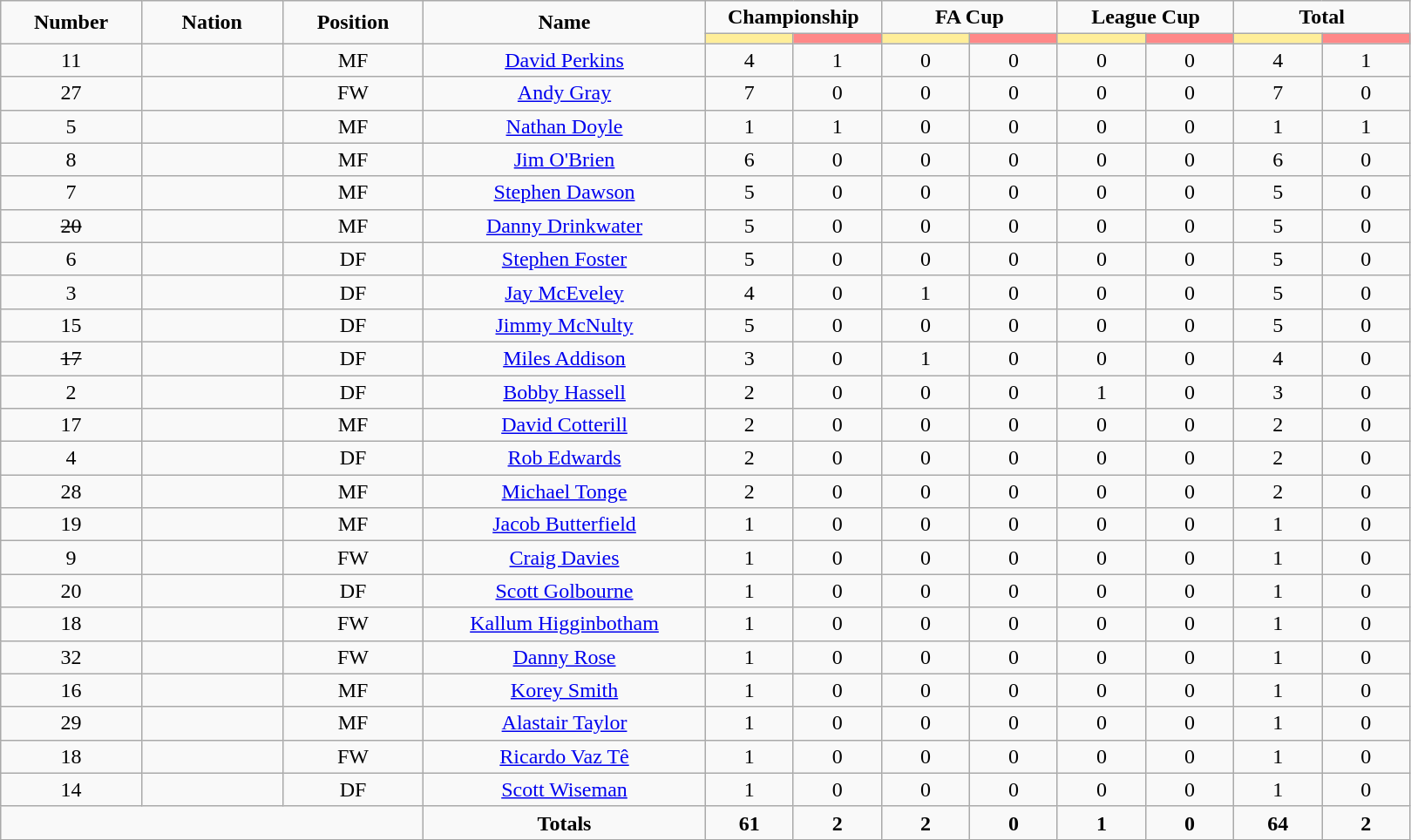<table class="wikitable" style="text-align:center;">
<tr style="text-align:center;">
<td rowspan="2"  style="width:10%; "><strong>Number</strong></td>
<td rowspan="2"  style="width:10%; "><strong>Nation</strong></td>
<td rowspan="2"  style="width:10%; "><strong>Position</strong></td>
<td rowspan="2"  style="width:20%; "><strong>Name</strong></td>
<td colspan="2"><strong>Championship</strong></td>
<td colspan="2"><strong>FA Cup</strong></td>
<td colspan="2"><strong>League Cup</strong></td>
<td colspan="2"><strong>Total</strong></td>
</tr>
<tr>
<th style="width:60px; background:#fe9;"></th>
<th style="width:60px; background:#ff8888;"></th>
<th style="width:60px; background:#fe9;"></th>
<th style="width:60px; background:#ff8888;"></th>
<th style="width:60px; background:#fe9;"></th>
<th style="width:60px; background:#ff8888;"></th>
<th style="width:60px; background:#fe9;"></th>
<th style="width:60px; background:#ff8888;"></th>
</tr>
<tr>
<td>11</td>
<td></td>
<td>MF</td>
<td><a href='#'>David Perkins</a></td>
<td>4</td>
<td>1</td>
<td>0</td>
<td>0</td>
<td>0</td>
<td>0</td>
<td>4</td>
<td>1</td>
</tr>
<tr>
<td>27</td>
<td></td>
<td>FW</td>
<td><a href='#'>Andy Gray</a></td>
<td>7</td>
<td>0</td>
<td>0</td>
<td>0</td>
<td>0</td>
<td>0</td>
<td>7</td>
<td>0</td>
</tr>
<tr>
<td>5</td>
<td></td>
<td>MF</td>
<td><a href='#'>Nathan Doyle</a></td>
<td>1</td>
<td>1</td>
<td>0</td>
<td>0</td>
<td>0</td>
<td>0</td>
<td>1</td>
<td>1</td>
</tr>
<tr>
<td>8</td>
<td></td>
<td>MF</td>
<td><a href='#'>Jim O'Brien</a></td>
<td>6</td>
<td>0</td>
<td>0</td>
<td>0</td>
<td>0</td>
<td>0</td>
<td>6</td>
<td>0</td>
</tr>
<tr>
<td>7</td>
<td></td>
<td>MF</td>
<td><a href='#'>Stephen Dawson</a></td>
<td>5</td>
<td>0</td>
<td>0</td>
<td>0</td>
<td>0</td>
<td>0</td>
<td>5</td>
<td>0</td>
</tr>
<tr>
<td><s>20</s></td>
<td></td>
<td>MF</td>
<td><a href='#'>Danny Drinkwater</a></td>
<td>5</td>
<td>0</td>
<td>0</td>
<td>0</td>
<td>0</td>
<td>0</td>
<td>5</td>
<td>0</td>
</tr>
<tr>
<td>6</td>
<td></td>
<td>DF</td>
<td><a href='#'>Stephen Foster</a></td>
<td>5</td>
<td>0</td>
<td>0</td>
<td>0</td>
<td>0</td>
<td>0</td>
<td>5</td>
<td>0</td>
</tr>
<tr>
<td>3</td>
<td></td>
<td>DF</td>
<td><a href='#'>Jay McEveley</a></td>
<td>4</td>
<td>0</td>
<td>1</td>
<td>0</td>
<td>0</td>
<td>0</td>
<td>5</td>
<td>0</td>
</tr>
<tr>
<td>15</td>
<td></td>
<td>DF</td>
<td><a href='#'>Jimmy McNulty</a></td>
<td>5</td>
<td>0</td>
<td>0</td>
<td>0</td>
<td>0</td>
<td>0</td>
<td>5</td>
<td>0</td>
</tr>
<tr>
<td><s>17</s></td>
<td></td>
<td>DF</td>
<td><a href='#'>Miles Addison</a></td>
<td>3</td>
<td>0</td>
<td>1</td>
<td>0</td>
<td>0</td>
<td>0</td>
<td>4</td>
<td>0</td>
</tr>
<tr>
<td>2</td>
<td></td>
<td>DF</td>
<td><a href='#'>Bobby Hassell</a></td>
<td>2</td>
<td>0</td>
<td>0</td>
<td>0</td>
<td>1</td>
<td>0</td>
<td>3</td>
<td>0</td>
</tr>
<tr>
<td>17</td>
<td></td>
<td>MF</td>
<td><a href='#'>David Cotterill</a></td>
<td>2</td>
<td>0</td>
<td>0</td>
<td>0</td>
<td>0</td>
<td>0</td>
<td>2</td>
<td>0</td>
</tr>
<tr>
<td>4</td>
<td></td>
<td>DF</td>
<td><a href='#'>Rob Edwards</a></td>
<td>2</td>
<td>0</td>
<td>0</td>
<td>0</td>
<td>0</td>
<td>0</td>
<td>2</td>
<td>0</td>
</tr>
<tr>
<td>28</td>
<td></td>
<td>MF</td>
<td><a href='#'>Michael Tonge</a></td>
<td>2</td>
<td>0</td>
<td>0</td>
<td>0</td>
<td>0</td>
<td>0</td>
<td>2</td>
<td>0</td>
</tr>
<tr>
<td>19</td>
<td></td>
<td>MF</td>
<td><a href='#'>Jacob Butterfield</a></td>
<td>1</td>
<td>0</td>
<td>0</td>
<td>0</td>
<td>0</td>
<td>0</td>
<td>1</td>
<td>0</td>
</tr>
<tr>
<td>9</td>
<td></td>
<td>FW</td>
<td><a href='#'>Craig Davies</a></td>
<td>1</td>
<td>0</td>
<td>0</td>
<td>0</td>
<td>0</td>
<td>0</td>
<td>1</td>
<td>0</td>
</tr>
<tr>
<td>20</td>
<td></td>
<td>DF</td>
<td><a href='#'>Scott Golbourne</a></td>
<td>1</td>
<td>0</td>
<td>0</td>
<td>0</td>
<td>0</td>
<td>0</td>
<td>1</td>
<td>0</td>
</tr>
<tr>
<td>18</td>
<td></td>
<td>FW</td>
<td><a href='#'>Kallum Higginbotham</a></td>
<td>1</td>
<td>0</td>
<td>0</td>
<td>0</td>
<td>0</td>
<td>0</td>
<td>1</td>
<td>0</td>
</tr>
<tr>
<td>32</td>
<td></td>
<td>FW</td>
<td><a href='#'>Danny Rose</a></td>
<td>1</td>
<td>0</td>
<td>0</td>
<td>0</td>
<td>0</td>
<td>0</td>
<td>1</td>
<td>0</td>
</tr>
<tr>
<td>16</td>
<td></td>
<td>MF</td>
<td><a href='#'>Korey Smith</a></td>
<td>1</td>
<td>0</td>
<td>0</td>
<td>0</td>
<td>0</td>
<td>0</td>
<td>1</td>
<td>0</td>
</tr>
<tr>
<td>29</td>
<td></td>
<td>MF</td>
<td><a href='#'>Alastair Taylor</a></td>
<td>1</td>
<td>0</td>
<td>0</td>
<td>0</td>
<td>0</td>
<td>0</td>
<td>1</td>
<td>0</td>
</tr>
<tr>
<td>18</td>
<td></td>
<td>FW</td>
<td><a href='#'>Ricardo Vaz Tê</a></td>
<td>1</td>
<td>0</td>
<td>0</td>
<td>0</td>
<td>0</td>
<td>0</td>
<td>1</td>
<td>0</td>
</tr>
<tr>
<td>14</td>
<td></td>
<td>DF</td>
<td><a href='#'>Scott Wiseman</a></td>
<td>1</td>
<td>0</td>
<td>0</td>
<td>0</td>
<td>0</td>
<td>0</td>
<td>1</td>
<td>0</td>
</tr>
<tr>
<td colspan="3"></td>
<td><strong>Totals</strong></td>
<td><strong>61</strong></td>
<td><strong>2</strong></td>
<td><strong>2</strong></td>
<td><strong>0</strong></td>
<td><strong>1</strong></td>
<td><strong>0</strong></td>
<td><strong>64</strong></td>
<td><strong>2</strong></td>
</tr>
</table>
